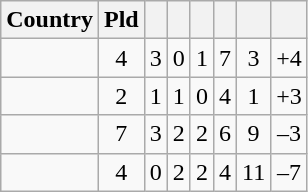<table class="wikitable sortable" style="text-align:center;">
<tr>
<th>Country</th>
<th>Pld</th>
<th></th>
<th></th>
<th></th>
<th></th>
<th></th>
<th></th>
</tr>
<tr>
<td style="text-align:left;"></td>
<td>4</td>
<td>3</td>
<td>0</td>
<td>1</td>
<td>7</td>
<td>3</td>
<td>+4</td>
</tr>
<tr>
<td style="text-align:left;"></td>
<td>2</td>
<td>1</td>
<td>1</td>
<td>0</td>
<td>4</td>
<td>1</td>
<td>+3</td>
</tr>
<tr>
<td style="text-align:left;"></td>
<td>7</td>
<td>3</td>
<td>2</td>
<td>2</td>
<td>6</td>
<td>9</td>
<td>–3</td>
</tr>
<tr>
<td style="text-align:left;"></td>
<td>4</td>
<td>0</td>
<td>2</td>
<td>2</td>
<td>4</td>
<td>11</td>
<td>–7</td>
</tr>
</table>
